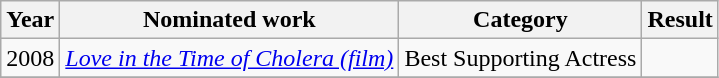<table class="wikitable sortable">
<tr>
<th>Year</th>
<th>Nominated work</th>
<th>Category</th>
<th>Result</th>
</tr>
<tr>
<td>2008</td>
<td><em><a href='#'>Love in the Time of Cholera (film)</a></em></td>
<td>Best Supporting Actress</td>
<td></td>
</tr>
<tr>
</tr>
</table>
